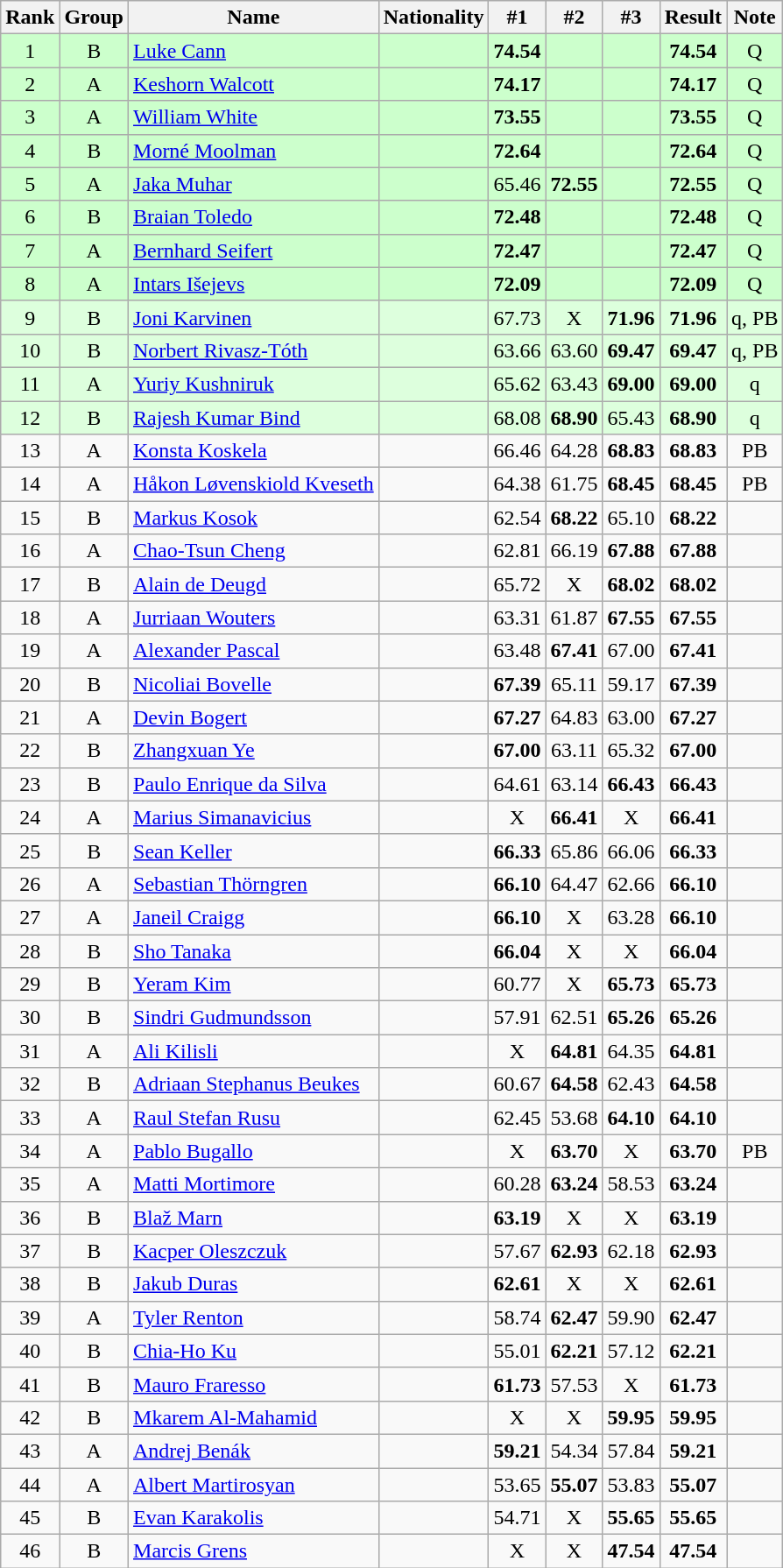<table class="wikitable sortable" style="text-align:center">
<tr>
<th>Rank</th>
<th>Group</th>
<th>Name</th>
<th>Nationality</th>
<th>#1</th>
<th>#2</th>
<th>#3</th>
<th>Result</th>
<th>Note</th>
</tr>
<tr bgcolor=ccffcc>
<td>1</td>
<td>B</td>
<td align=left><a href='#'>Luke Cann</a></td>
<td align=left></td>
<td><strong>74.54</strong></td>
<td></td>
<td></td>
<td><strong>74.54</strong></td>
<td>Q</td>
</tr>
<tr bgcolor=ccffcc>
<td>2</td>
<td>A</td>
<td align=left><a href='#'>Keshorn Walcott</a></td>
<td align=left></td>
<td><strong>74.17</strong></td>
<td></td>
<td></td>
<td><strong>74.17</strong></td>
<td>Q</td>
</tr>
<tr bgcolor=ccffcc>
<td>3</td>
<td>A</td>
<td align=left><a href='#'>William White</a></td>
<td align=left></td>
<td><strong>73.55</strong></td>
<td></td>
<td></td>
<td><strong>73.55</strong></td>
<td>Q</td>
</tr>
<tr bgcolor=ccffcc>
<td>4</td>
<td>B</td>
<td align=left><a href='#'>Morné Moolman</a></td>
<td align=left></td>
<td><strong>72.64</strong></td>
<td></td>
<td></td>
<td><strong>72.64</strong></td>
<td>Q</td>
</tr>
<tr bgcolor=ccffcc>
<td>5</td>
<td>A</td>
<td align=left><a href='#'>Jaka Muhar</a></td>
<td align=left></td>
<td>65.46</td>
<td><strong>72.55</strong></td>
<td></td>
<td><strong>72.55</strong></td>
<td>Q</td>
</tr>
<tr bgcolor=ccffcc>
<td>6</td>
<td>B</td>
<td align=left><a href='#'>Braian Toledo</a></td>
<td align=left></td>
<td><strong>72.48</strong></td>
<td></td>
<td></td>
<td><strong>72.48</strong></td>
<td>Q</td>
</tr>
<tr bgcolor=ccffcc>
<td>7</td>
<td>A</td>
<td align=left><a href='#'>Bernhard Seifert</a></td>
<td align=left></td>
<td><strong>72.47</strong></td>
<td></td>
<td></td>
<td><strong>72.47</strong></td>
<td>Q</td>
</tr>
<tr bgcolor=ccffcc>
<td>8</td>
<td>A</td>
<td align=left><a href='#'>Intars Išejevs</a></td>
<td align=left></td>
<td><strong>72.09</strong></td>
<td></td>
<td></td>
<td><strong>72.09</strong></td>
<td>Q</td>
</tr>
<tr bgcolor=ddffdd>
<td>9</td>
<td>B</td>
<td align=left><a href='#'>Joni Karvinen</a></td>
<td align=left></td>
<td>67.73</td>
<td>X</td>
<td><strong>71.96</strong></td>
<td><strong>71.96</strong></td>
<td>q, PB</td>
</tr>
<tr bgcolor=ddffdd>
<td>10</td>
<td>B</td>
<td align=left><a href='#'>Norbert Rivasz-Tóth</a></td>
<td align=left></td>
<td>63.66</td>
<td>63.60</td>
<td><strong>69.47</strong></td>
<td><strong>69.47</strong></td>
<td>q, PB</td>
</tr>
<tr bgcolor=ddffdd>
<td>11</td>
<td>A</td>
<td align=left><a href='#'>Yuriy Kushniruk</a></td>
<td align=left></td>
<td>65.62</td>
<td>63.43</td>
<td><strong>69.00</strong></td>
<td><strong>69.00</strong></td>
<td>q</td>
</tr>
<tr bgcolor=ddffdd>
<td>12</td>
<td>B</td>
<td align=left><a href='#'>Rajesh Kumar Bind</a></td>
<td align=left></td>
<td>68.08</td>
<td><strong>68.90</strong></td>
<td>65.43</td>
<td><strong>68.90</strong></td>
<td>q</td>
</tr>
<tr>
<td>13</td>
<td>A</td>
<td align=left><a href='#'>Konsta Koskela</a></td>
<td align=left></td>
<td>66.46</td>
<td>64.28</td>
<td><strong>68.83</strong></td>
<td><strong>68.83</strong></td>
<td>PB</td>
</tr>
<tr>
<td>14</td>
<td>A</td>
<td align=left><a href='#'>Håkon Løvenskiold Kveseth</a></td>
<td align=left></td>
<td>64.38</td>
<td>61.75</td>
<td><strong>68.45</strong></td>
<td><strong>68.45</strong></td>
<td>PB</td>
</tr>
<tr>
<td>15</td>
<td>B</td>
<td align=left><a href='#'>Markus Kosok</a></td>
<td align=left></td>
<td>62.54</td>
<td><strong>68.22</strong></td>
<td>65.10</td>
<td><strong>68.22</strong></td>
<td></td>
</tr>
<tr>
<td>16</td>
<td>A</td>
<td align=left><a href='#'>Chao-Tsun Cheng</a></td>
<td align=left></td>
<td>62.81</td>
<td>66.19</td>
<td><strong>67.88</strong></td>
<td><strong>67.88</strong></td>
<td></td>
</tr>
<tr>
<td>17</td>
<td>B</td>
<td align=left><a href='#'>Alain de Deugd</a></td>
<td align=left></td>
<td>65.72</td>
<td>X</td>
<td><strong>68.02</strong></td>
<td><strong>68.02</strong></td>
<td></td>
</tr>
<tr>
<td>18</td>
<td>A</td>
<td align=left><a href='#'>Jurriaan Wouters</a></td>
<td align=left></td>
<td>63.31</td>
<td>61.87</td>
<td><strong>67.55</strong></td>
<td><strong>67.55</strong></td>
<td></td>
</tr>
<tr>
<td>19</td>
<td>A</td>
<td align=left><a href='#'>Alexander Pascal</a></td>
<td align=left></td>
<td>63.48</td>
<td><strong>67.41</strong></td>
<td>67.00</td>
<td><strong>67.41</strong></td>
<td></td>
</tr>
<tr>
<td>20</td>
<td>B</td>
<td align=left><a href='#'>Nicoliai Bovelle</a></td>
<td align=left></td>
<td><strong>67.39</strong></td>
<td>65.11</td>
<td>59.17</td>
<td><strong>67.39</strong></td>
<td></td>
</tr>
<tr>
<td>21</td>
<td>A</td>
<td align=left><a href='#'>Devin Bogert</a></td>
<td align=left></td>
<td><strong>67.27</strong></td>
<td>64.83</td>
<td>63.00</td>
<td><strong>67.27</strong></td>
<td></td>
</tr>
<tr>
<td>22</td>
<td>B</td>
<td align=left><a href='#'>Zhangxuan Ye</a></td>
<td align=left></td>
<td><strong>67.00</strong></td>
<td>63.11</td>
<td>65.32</td>
<td><strong>67.00</strong></td>
<td></td>
</tr>
<tr>
<td>23</td>
<td>B</td>
<td align=left><a href='#'>Paulo Enrique da Silva</a></td>
<td align=left></td>
<td>64.61</td>
<td>63.14</td>
<td><strong>66.43</strong></td>
<td><strong>66.43</strong></td>
<td></td>
</tr>
<tr>
<td>24</td>
<td>A</td>
<td align=left><a href='#'>Marius Simanavicius</a></td>
<td align=left></td>
<td>X</td>
<td><strong>66.41</strong></td>
<td>X</td>
<td><strong>66.41</strong></td>
<td></td>
</tr>
<tr>
<td>25</td>
<td>B</td>
<td align=left><a href='#'>Sean Keller</a></td>
<td align=left></td>
<td><strong>66.33</strong></td>
<td>65.86</td>
<td>66.06</td>
<td><strong>66.33</strong></td>
<td></td>
</tr>
<tr>
<td>26</td>
<td>A</td>
<td align=left><a href='#'>Sebastian Thörngren</a></td>
<td align=left></td>
<td><strong>66.10</strong></td>
<td>64.47</td>
<td>62.66</td>
<td><strong>66.10</strong></td>
<td></td>
</tr>
<tr>
<td>27</td>
<td>A</td>
<td align=left><a href='#'>Janeil Craigg</a></td>
<td align=left></td>
<td><strong>66.10</strong></td>
<td>X</td>
<td>63.28</td>
<td><strong>66.10</strong></td>
<td></td>
</tr>
<tr>
<td>28</td>
<td>B</td>
<td align=left><a href='#'>Sho Tanaka</a></td>
<td align=left></td>
<td><strong>66.04</strong></td>
<td>X</td>
<td>X</td>
<td><strong>66.04</strong></td>
<td></td>
</tr>
<tr>
<td>29</td>
<td>B</td>
<td align=left><a href='#'>Yeram Kim</a></td>
<td align=left></td>
<td>60.77</td>
<td>X</td>
<td><strong>65.73</strong></td>
<td><strong>65.73</strong></td>
<td></td>
</tr>
<tr>
<td>30</td>
<td>B</td>
<td align=left><a href='#'>Sindri Gudmundsson</a></td>
<td align=left></td>
<td>57.91</td>
<td>62.51</td>
<td><strong>65.26</strong></td>
<td><strong>65.26</strong></td>
<td></td>
</tr>
<tr>
<td>31</td>
<td>A</td>
<td align=left><a href='#'>Ali Kilisli</a></td>
<td align=left></td>
<td>X</td>
<td><strong>64.81</strong></td>
<td>64.35</td>
<td><strong>64.81</strong></td>
<td></td>
</tr>
<tr>
<td>32</td>
<td>B</td>
<td align=left><a href='#'>Adriaan Stephanus Beukes</a></td>
<td align=left></td>
<td>60.67</td>
<td><strong>64.58</strong></td>
<td>62.43</td>
<td><strong>64.58</strong></td>
<td></td>
</tr>
<tr>
<td>33</td>
<td>A</td>
<td align=left><a href='#'>Raul Stefan Rusu</a></td>
<td align=left></td>
<td>62.45</td>
<td>53.68</td>
<td><strong>64.10</strong></td>
<td><strong>64.10</strong></td>
<td></td>
</tr>
<tr>
<td>34</td>
<td>A</td>
<td align=left><a href='#'>Pablo Bugallo</a></td>
<td align=left></td>
<td>X</td>
<td><strong>63.70</strong></td>
<td>X</td>
<td><strong>63.70</strong></td>
<td>PB</td>
</tr>
<tr>
<td>35</td>
<td>A</td>
<td align=left><a href='#'>Matti Mortimore</a></td>
<td align=left></td>
<td>60.28</td>
<td><strong>63.24</strong></td>
<td>58.53</td>
<td><strong>63.24</strong></td>
<td></td>
</tr>
<tr>
<td>36</td>
<td>B</td>
<td align=left><a href='#'>Blaž Marn</a></td>
<td align=left></td>
<td><strong>63.19</strong></td>
<td>X</td>
<td>X</td>
<td><strong>63.19</strong></td>
<td></td>
</tr>
<tr>
<td>37</td>
<td>B</td>
<td align=left><a href='#'>Kacper Oleszczuk</a></td>
<td align=left></td>
<td>57.67</td>
<td><strong>62.93</strong></td>
<td>62.18</td>
<td><strong>62.93</strong></td>
<td></td>
</tr>
<tr>
<td>38</td>
<td>B</td>
<td align=left><a href='#'>Jakub Duras</a></td>
<td align=left></td>
<td><strong>62.61</strong></td>
<td>X</td>
<td>X</td>
<td><strong>62.61</strong></td>
<td></td>
</tr>
<tr>
<td>39</td>
<td>A</td>
<td align=left><a href='#'>Tyler Renton</a></td>
<td align=left></td>
<td>58.74</td>
<td><strong>62.47</strong></td>
<td>59.90</td>
<td><strong>62.47</strong></td>
<td></td>
</tr>
<tr>
<td>40</td>
<td>B</td>
<td align=left><a href='#'>Chia-Ho Ku</a></td>
<td align=left></td>
<td>55.01</td>
<td><strong>62.21</strong></td>
<td>57.12</td>
<td><strong>62.21</strong></td>
<td></td>
</tr>
<tr>
<td>41</td>
<td>B</td>
<td align=left><a href='#'>Mauro Fraresso</a></td>
<td align=left></td>
<td><strong>61.73</strong></td>
<td>57.53</td>
<td>X</td>
<td><strong>61.73</strong></td>
<td></td>
</tr>
<tr>
<td>42</td>
<td>B</td>
<td align=left><a href='#'>Mkarem Al-Mahamid</a></td>
<td align=left></td>
<td>X</td>
<td>X</td>
<td><strong>59.95</strong></td>
<td><strong>59.95</strong></td>
<td></td>
</tr>
<tr>
<td>43</td>
<td>A</td>
<td align=left><a href='#'>Andrej Benák</a></td>
<td align=left></td>
<td><strong>59.21</strong></td>
<td>54.34</td>
<td>57.84</td>
<td><strong>59.21</strong></td>
<td></td>
</tr>
<tr>
<td>44</td>
<td>A</td>
<td align=left><a href='#'>Albert Martirosyan</a></td>
<td align=left></td>
<td>53.65</td>
<td><strong>55.07</strong></td>
<td>53.83</td>
<td><strong>55.07</strong></td>
<td></td>
</tr>
<tr>
<td>45</td>
<td>B</td>
<td align=left><a href='#'>Evan Karakolis</a></td>
<td align=left></td>
<td>54.71</td>
<td>X</td>
<td><strong>55.65</strong></td>
<td><strong>55.65</strong></td>
<td></td>
</tr>
<tr>
<td>46</td>
<td>B</td>
<td align=left><a href='#'>Marcis Grens</a></td>
<td align=left></td>
<td>X</td>
<td>X</td>
<td><strong>47.54</strong></td>
<td><strong>47.54</strong></td>
<td></td>
</tr>
</table>
